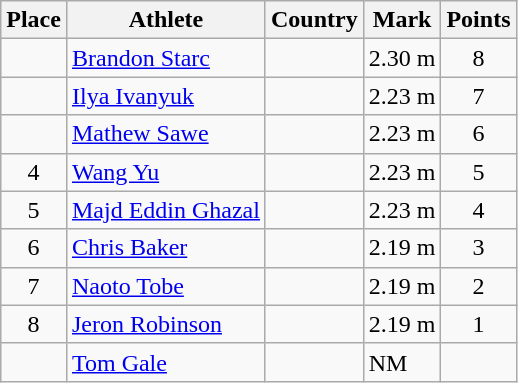<table class="wikitable">
<tr>
<th>Place</th>
<th>Athlete</th>
<th>Country</th>
<th>Mark</th>
<th>Points</th>
</tr>
<tr>
<td align=center></td>
<td><a href='#'>Brandon Starc</a></td>
<td></td>
<td>2.30 m</td>
<td align=center>8</td>
</tr>
<tr>
<td align=center></td>
<td><a href='#'>Ilya Ivanyuk</a></td>
<td></td>
<td>2.23 m</td>
<td align=center>7</td>
</tr>
<tr>
<td align=center></td>
<td><a href='#'>Mathew Sawe</a></td>
<td></td>
<td>2.23 m</td>
<td align=center>6</td>
</tr>
<tr>
<td align=center>4</td>
<td><a href='#'>Wang Yu</a></td>
<td></td>
<td>2.23 m</td>
<td align=center>5</td>
</tr>
<tr>
<td align=center>5</td>
<td><a href='#'>Majd Eddin Ghazal</a></td>
<td></td>
<td>2.23 m</td>
<td align=center>4</td>
</tr>
<tr>
<td align=center>6</td>
<td><a href='#'>Chris Baker</a></td>
<td></td>
<td>2.19 m</td>
<td align=center>3</td>
</tr>
<tr>
<td align=center>7</td>
<td><a href='#'>Naoto Tobe</a></td>
<td></td>
<td>2.19 m</td>
<td align=center>2</td>
</tr>
<tr>
<td align=center>8</td>
<td><a href='#'>Jeron Robinson</a></td>
<td></td>
<td>2.19 m</td>
<td align=center>1</td>
</tr>
<tr>
<td align=center></td>
<td><a href='#'>Tom Gale</a></td>
<td></td>
<td>NM</td>
<td align=center></td>
</tr>
</table>
